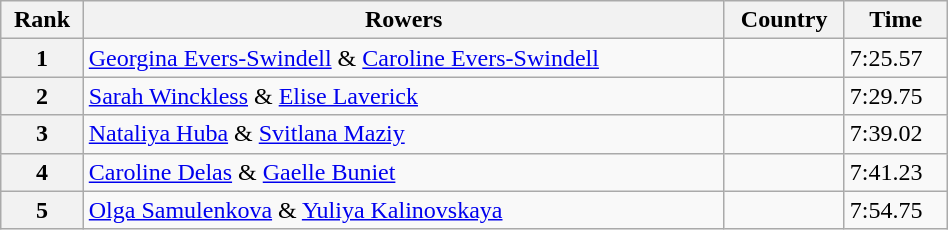<table class="wikitable sortable" width=50%>
<tr>
<th>Rank</th>
<th>Rowers</th>
<th>Country</th>
<th>Time</th>
</tr>
<tr>
<th>1</th>
<td><a href='#'>Georgina Evers-Swindell</a> & <a href='#'>Caroline Evers-Swindell</a></td>
<td></td>
<td>7:25.57</td>
</tr>
<tr>
<th>2</th>
<td><a href='#'>Sarah Winckless</a> & <a href='#'>Elise Laverick</a></td>
<td></td>
<td>7:29.75</td>
</tr>
<tr>
<th>3</th>
<td><a href='#'>Nataliya Huba</a> & <a href='#'>Svitlana Maziy</a></td>
<td></td>
<td>7:39.02</td>
</tr>
<tr>
<th>4</th>
<td><a href='#'>Caroline Delas</a> & <a href='#'>Gaelle Buniet</a></td>
<td></td>
<td>7:41.23</td>
</tr>
<tr>
<th>5</th>
<td><a href='#'>Olga Samulenkova</a> & <a href='#'>Yuliya Kalinovskaya</a></td>
<td></td>
<td>7:54.75</td>
</tr>
</table>
